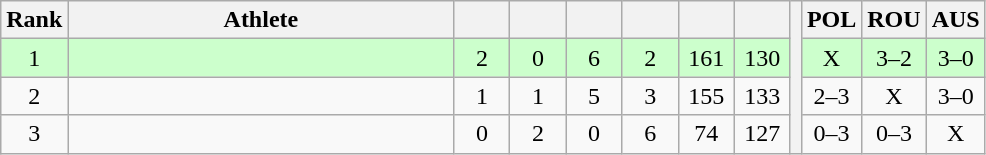<table class="wikitable" style="text-align:center">
<tr>
<th>Rank</th>
<th width=250>Athlete</th>
<th width=30></th>
<th width=30></th>
<th width=30></th>
<th width=30></th>
<th width=30></th>
<th width=30></th>
<th rowspan=4></th>
<th width=30>POL</th>
<th width=30>ROU</th>
<th width=30>AUS</th>
</tr>
<tr bgcolor=#ccffcc>
<td>1</td>
<td align=left></td>
<td>2</td>
<td>0</td>
<td>6</td>
<td>2</td>
<td>161</td>
<td>130</td>
<td>X</td>
<td>3–2</td>
<td>3–0</td>
</tr>
<tr>
<td>2</td>
<td align=left></td>
<td>1</td>
<td>1</td>
<td>5</td>
<td>3</td>
<td>155</td>
<td>133</td>
<td>2–3</td>
<td>X</td>
<td>3–0</td>
</tr>
<tr>
<td>3</td>
<td align=left></td>
<td>0</td>
<td>2</td>
<td>0</td>
<td>6</td>
<td>74</td>
<td>127</td>
<td>0–3</td>
<td>0–3</td>
<td>X</td>
</tr>
</table>
